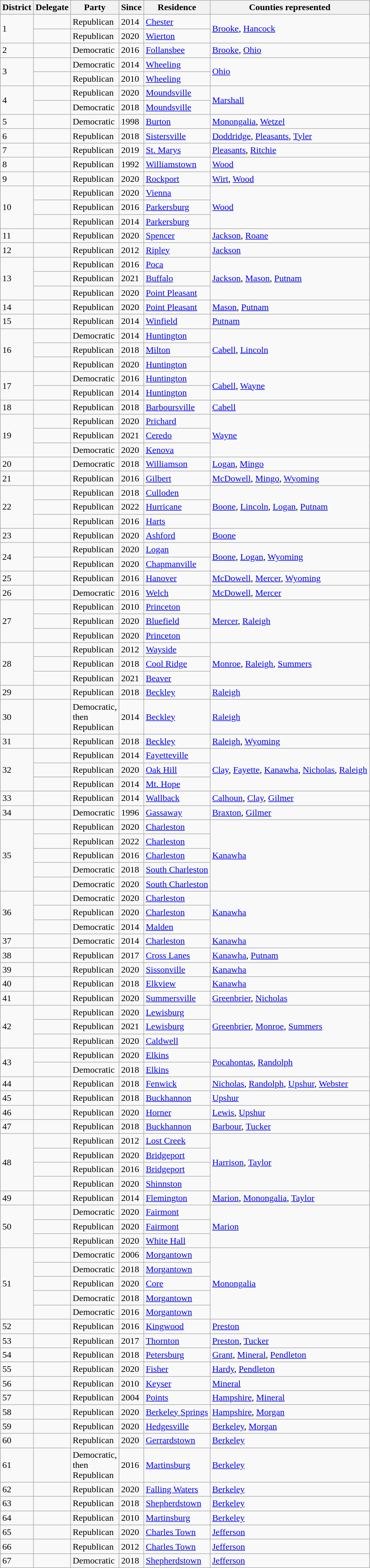<table class="sortable wikitable">
<tr>
<th>District</th>
<th>Delegate</th>
<th>Party</th>
<th>Since</th>
<th>Residence</th>
<th>Counties represented</th>
</tr>
<tr>
<td rowspan="2">1</td>
<td></td>
<td>Republican</td>
<td>2014</td>
<td><a href='#'>Chester</a></td>
<td rowspan="2"><a href='#'>Brooke</a>, <a href='#'>Hancock</a></td>
</tr>
<tr>
<td></td>
<td>Republican</td>
<td>2020</td>
<td><a href='#'>Wierton</a></td>
</tr>
<tr>
<td>2</td>
<td></td>
<td>Democratic</td>
<td>2016</td>
<td><a href='#'>Follansbee</a></td>
<td><a href='#'>Brooke</a>, <a href='#'>Ohio</a></td>
</tr>
<tr>
<td rowspan="2">3</td>
<td></td>
<td>Democratic</td>
<td>2014</td>
<td><a href='#'>Wheeling</a></td>
<td rowspan="2"><a href='#'>Ohio</a></td>
</tr>
<tr>
<td></td>
<td>Republican</td>
<td>2010</td>
<td><a href='#'>Wheeling</a></td>
</tr>
<tr>
<td rowspan="2">4</td>
<td></td>
<td>Republican</td>
<td>2020</td>
<td><a href='#'>Moundsville</a></td>
<td rowspan="2"><a href='#'>Marshall</a></td>
</tr>
<tr>
<td></td>
<td>Democratic</td>
<td>2018</td>
<td><a href='#'>Moundsville</a></td>
</tr>
<tr>
<td>5</td>
<td></td>
<td>Democratic</td>
<td>1998</td>
<td><a href='#'>Burton</a></td>
<td><a href='#'>Monongalia</a>, <a href='#'>Wetzel</a></td>
</tr>
<tr>
<td>6</td>
<td></td>
<td>Republican</td>
<td>2018</td>
<td><a href='#'>Sistersville</a></td>
<td><a href='#'>Doddridge</a>, <a href='#'>Pleasants</a>, <a href='#'>Tyler</a></td>
</tr>
<tr>
<td>7</td>
<td></td>
<td>Republican</td>
<td>2019</td>
<td><a href='#'>St. Marys</a></td>
<td><a href='#'>Pleasants</a>, <a href='#'>Ritchie</a></td>
</tr>
<tr>
<td>8</td>
<td></td>
<td>Republican</td>
<td>1992</td>
<td><a href='#'>Williamstown</a></td>
<td><a href='#'>Wood</a></td>
</tr>
<tr>
<td>9</td>
<td></td>
<td>Republican</td>
<td>2020</td>
<td><a href='#'>Rockport</a></td>
<td><a href='#'>Wirt</a>, <a href='#'>Wood</a></td>
</tr>
<tr>
<td rowspan="3">10</td>
<td></td>
<td>Republican</td>
<td>2020</td>
<td><a href='#'>Vienna</a></td>
<td rowspan="3"><a href='#'>Wood</a></td>
</tr>
<tr>
<td></td>
<td>Republican</td>
<td>2016</td>
<td><a href='#'>Parkersburg</a></td>
</tr>
<tr>
<td></td>
<td>Republican</td>
<td>2014</td>
<td><a href='#'>Parkersburg</a></td>
</tr>
<tr>
<td>11</td>
<td></td>
<td>Republican</td>
<td>2020</td>
<td><a href='#'>Spencer</a></td>
<td><a href='#'>Jackson</a>, <a href='#'>Roane</a></td>
</tr>
<tr>
<td>12</td>
<td></td>
<td>Republican</td>
<td>2012</td>
<td><a href='#'>Ripley</a></td>
<td><a href='#'>Jackson</a></td>
</tr>
<tr>
<td rowspan="3">13</td>
<td></td>
<td>Republican</td>
<td>2016</td>
<td><a href='#'>Poca</a></td>
<td rowspan="3"><a href='#'>Jackson</a>, <a href='#'>Mason</a>, <a href='#'>Putnam</a></td>
</tr>
<tr>
<td></td>
<td>Republican</td>
<td>2021</td>
<td><a href='#'>Buffalo</a></td>
</tr>
<tr>
<td></td>
<td>Republican</td>
<td>2020</td>
<td><a href='#'>Point Pleasant</a></td>
</tr>
<tr>
<td>14</td>
<td></td>
<td>Republican</td>
<td>2020</td>
<td><a href='#'>Point Pleasant</a></td>
<td><a href='#'>Mason</a>, <a href='#'>Putnam</a></td>
</tr>
<tr>
<td>15</td>
<td></td>
<td>Republican</td>
<td>2014</td>
<td><a href='#'>Winfield</a></td>
<td><a href='#'>Putnam</a></td>
</tr>
<tr>
<td rowspan="3">16</td>
<td></td>
<td>Democratic</td>
<td>2014</td>
<td><a href='#'>Huntington</a></td>
<td rowspan="3"><a href='#'>Cabell</a>, <a href='#'>Lincoln</a></td>
</tr>
<tr>
<td></td>
<td>Republican</td>
<td>2018</td>
<td><a href='#'>Milton</a></td>
</tr>
<tr>
<td></td>
<td>Republican</td>
<td>2020</td>
<td><a href='#'>Huntington</a></td>
</tr>
<tr>
<td rowspan="2">17</td>
<td></td>
<td>Democratic</td>
<td>2016</td>
<td><a href='#'>Huntington</a></td>
<td rowspan="2"><a href='#'>Cabell</a>, <a href='#'>Wayne</a></td>
</tr>
<tr>
<td></td>
<td>Republican</td>
<td>2014</td>
<td><a href='#'>Huntington</a></td>
</tr>
<tr>
<td>18</td>
<td></td>
<td>Republican</td>
<td>2018</td>
<td><a href='#'>Barboursville</a></td>
<td><a href='#'>Cabell</a></td>
</tr>
<tr>
<td rowspan="3">19</td>
<td></td>
<td>Republican</td>
<td>2020</td>
<td><a href='#'>Prichard</a></td>
<td rowspan="3"><a href='#'>Wayne</a></td>
</tr>
<tr>
<td></td>
<td>Republican</td>
<td>2021</td>
<td><a href='#'>Ceredo</a></td>
</tr>
<tr>
<td></td>
<td>Democratic</td>
<td>2020</td>
<td><a href='#'>Kenova</a></td>
</tr>
<tr>
<td>20</td>
<td></td>
<td>Democratic</td>
<td>2018</td>
<td><a href='#'>Williamson</a></td>
<td><a href='#'>Logan</a>, <a href='#'>Mingo</a></td>
</tr>
<tr>
<td>21</td>
<td></td>
<td>Republican</td>
<td>2016</td>
<td><a href='#'>Gilbert</a></td>
<td><a href='#'>McDowell</a>, <a href='#'>Mingo</a>, <a href='#'>Wyoming</a></td>
</tr>
<tr>
<td rowspan="3">22</td>
<td></td>
<td>Republican</td>
<td>2018</td>
<td><a href='#'>Culloden</a></td>
<td rowspan="3"><a href='#'>Boone</a>, <a href='#'>Lincoln</a>, <a href='#'>Logan</a>, <a href='#'>Putnam</a></td>
</tr>
<tr>
<td></td>
<td>Republican</td>
<td>2022</td>
<td><a href='#'>Hurricane</a></td>
</tr>
<tr>
<td></td>
<td>Republican</td>
<td>2016</td>
<td><a href='#'>Harts</a></td>
</tr>
<tr>
<td>23</td>
<td></td>
<td>Republican</td>
<td>2020</td>
<td><a href='#'>Ashford</a></td>
<td><a href='#'>Boone</a></td>
</tr>
<tr>
<td rowspan="2">24</td>
<td></td>
<td>Republican</td>
<td>2020</td>
<td><a href='#'>Logan</a></td>
<td rowspan="2"><a href='#'>Boone</a>, <a href='#'>Logan</a>, <a href='#'>Wyoming</a></td>
</tr>
<tr>
<td></td>
<td>Republican</td>
<td>2020</td>
<td><a href='#'>Chapmanville</a></td>
</tr>
<tr>
<td>25</td>
<td></td>
<td>Republican</td>
<td>2016</td>
<td><a href='#'>Hanover</a></td>
<td><a href='#'>McDowell</a>, <a href='#'>Mercer</a>, <a href='#'>Wyoming</a></td>
</tr>
<tr>
<td>26</td>
<td></td>
<td>Democratic</td>
<td>2016</td>
<td><a href='#'>Welch</a></td>
<td><a href='#'>McDowell</a>, <a href='#'>Mercer</a></td>
</tr>
<tr>
<td rowspan="3">27</td>
<td></td>
<td>Republican</td>
<td>2010</td>
<td><a href='#'>Princeton</a></td>
<td rowspan="3"><a href='#'>Mercer</a>, <a href='#'>Raleigh</a></td>
</tr>
<tr>
<td></td>
<td>Republican</td>
<td>2020</td>
<td><a href='#'>Bluefield</a></td>
</tr>
<tr>
<td></td>
<td>Republican</td>
<td>2020</td>
<td><a href='#'>Princeton</a></td>
</tr>
<tr>
<td rowspan="3">28</td>
<td></td>
<td>Republican</td>
<td>2012</td>
<td><a href='#'>Wayside</a></td>
<td rowspan="3"><a href='#'>Monroe</a>, <a href='#'>Raleigh</a>, <a href='#'>Summers</a></td>
</tr>
<tr>
<td></td>
<td>Republican</td>
<td>2018</td>
<td><a href='#'>Cool Ridge</a></td>
</tr>
<tr>
<td></td>
<td>Republican</td>
<td>2021</td>
<td><a href='#'>Beaver</a></td>
</tr>
<tr>
<td>29</td>
<td></td>
<td>Republican</td>
<td>2018</td>
<td><a href='#'>Beckley</a></td>
<td><a href='#'>Raleigh</a></td>
</tr>
<tr>
<td>30</td>
<td></td>
<td><span>Democratic,</span><br>then<br>Republican</td>
<td>2014</td>
<td><a href='#'>Beckley</a></td>
<td><a href='#'>Raleigh</a></td>
</tr>
<tr>
<td>31</td>
<td></td>
<td>Republican</td>
<td>2018</td>
<td><a href='#'>Beckley</a></td>
<td><a href='#'>Raleigh</a>, <a href='#'>Wyoming</a></td>
</tr>
<tr>
<td rowspan="3">32</td>
<td></td>
<td>Republican</td>
<td>2014</td>
<td><a href='#'>Fayetteville</a></td>
<td rowspan="3"><a href='#'>Clay</a>, <a href='#'>Fayette</a>, <a href='#'>Kanawha</a>, <a href='#'>Nicholas</a>, <a href='#'>Raleigh</a></td>
</tr>
<tr>
<td></td>
<td>Republican</td>
<td>2020</td>
<td><a href='#'>Oak Hill</a></td>
</tr>
<tr>
<td></td>
<td>Republican</td>
<td>2014</td>
<td><a href='#'>Mt. Hope</a></td>
</tr>
<tr>
<td>33</td>
<td></td>
<td>Republican</td>
<td>2014</td>
<td><a href='#'>Wallback</a></td>
<td><a href='#'>Calhoun</a>, <a href='#'>Clay</a>, <a href='#'>Gilmer</a></td>
</tr>
<tr>
<td>34</td>
<td></td>
<td>Democratic</td>
<td>1996</td>
<td><a href='#'>Gassaway</a></td>
<td><a href='#'>Braxton</a>, <a href='#'>Gilmer</a></td>
</tr>
<tr>
<td rowspan="5">35</td>
<td></td>
<td>Republican</td>
<td>2020</td>
<td><a href='#'>Charleston</a></td>
<td rowspan="5"><a href='#'>Kanawha</a></td>
</tr>
<tr>
<td></td>
<td>Republican</td>
<td>2022</td>
<td><a href='#'>Charleston</a></td>
</tr>
<tr>
<td></td>
<td>Republican</td>
<td>2016</td>
<td><a href='#'>Charleston</a></td>
</tr>
<tr>
<td></td>
<td>Democratic</td>
<td>2018</td>
<td><a href='#'>South Charleston</a></td>
</tr>
<tr>
<td></td>
<td>Democratic</td>
<td>2020</td>
<td><a href='#'>South Charleston</a></td>
</tr>
<tr>
<td rowspan="3">36</td>
<td></td>
<td>Democratic</td>
<td>2020</td>
<td><a href='#'>Charleston</a></td>
<td rowspan="3"><a href='#'>Kanawha</a></td>
</tr>
<tr>
<td></td>
<td>Republican</td>
<td>2020</td>
<td><a href='#'>Charleston</a></td>
</tr>
<tr>
<td></td>
<td>Democratic</td>
<td>2014</td>
<td><a href='#'>Malden</a></td>
</tr>
<tr>
<td>37</td>
<td></td>
<td>Democratic</td>
<td>2014</td>
<td><a href='#'>Charleston</a></td>
<td><a href='#'>Kanawha</a></td>
</tr>
<tr>
<td>38</td>
<td></td>
<td>Republican</td>
<td>2017</td>
<td><a href='#'>Cross Lanes</a></td>
<td><a href='#'>Kanawha</a>, <a href='#'>Putnam</a></td>
</tr>
<tr>
<td>39</td>
<td></td>
<td>Republican</td>
<td>2020</td>
<td><a href='#'>Sissonville</a></td>
<td><a href='#'>Kanawha</a></td>
</tr>
<tr>
<td>40</td>
<td></td>
<td>Republican</td>
<td>2018</td>
<td><a href='#'>Elkview</a></td>
<td><a href='#'>Kanawha</a></td>
</tr>
<tr>
<td>41</td>
<td></td>
<td>Republican</td>
<td>2020</td>
<td><a href='#'>Summersville</a></td>
<td><a href='#'>Greenbrier</a>, <a href='#'>Nicholas</a></td>
</tr>
<tr>
<td rowspan="3">42</td>
<td></td>
<td>Republican</td>
<td>2020</td>
<td><a href='#'>Lewisburg</a></td>
<td rowspan="3"><a href='#'>Greenbrier</a>, <a href='#'>Monroe</a>, <a href='#'>Summers</a></td>
</tr>
<tr>
<td></td>
<td>Republican</td>
<td>2021</td>
<td><a href='#'>Lewisburg</a></td>
</tr>
<tr>
<td></td>
<td>Republican</td>
<td>2020</td>
<td><a href='#'>Caldwell</a></td>
</tr>
<tr>
<td rowspan="2">43</td>
<td></td>
<td>Republican</td>
<td>2020</td>
<td><a href='#'>Elkins</a></td>
<td rowspan="2"><a href='#'>Pocahontas</a>, <a href='#'>Randolph</a></td>
</tr>
<tr>
<td></td>
<td>Democratic</td>
<td>2018</td>
<td><a href='#'>Elkins</a></td>
</tr>
<tr>
<td>44</td>
<td></td>
<td>Republican</td>
<td>2018</td>
<td><a href='#'>Fenwick</a></td>
<td><a href='#'>Nicholas</a>, <a href='#'>Randolph</a>, <a href='#'>Upshur</a>, <a href='#'>Webster</a></td>
</tr>
<tr>
<td>45</td>
<td></td>
<td>Republican</td>
<td>2018</td>
<td><a href='#'>Buckhannon</a></td>
<td><a href='#'>Upshur</a></td>
</tr>
<tr>
<td>46</td>
<td></td>
<td>Republican</td>
<td>2020</td>
<td><a href='#'>Horner</a></td>
<td><a href='#'>Lewis</a>, <a href='#'>Upshur</a></td>
</tr>
<tr>
<td>47</td>
<td></td>
<td>Republican</td>
<td>2018</td>
<td><a href='#'>Buckhannon</a></td>
<td><a href='#'>Barbour</a>, <a href='#'>Tucker</a></td>
</tr>
<tr>
<td rowspan="4">48</td>
<td></td>
<td>Republican</td>
<td>2012</td>
<td><a href='#'>Lost Creek</a></td>
<td rowspan="4"><a href='#'>Harrison</a>, <a href='#'>Taylor</a></td>
</tr>
<tr>
<td></td>
<td>Republican</td>
<td>2020</td>
<td><a href='#'>Bridgeport</a></td>
</tr>
<tr>
<td></td>
<td>Republican</td>
<td>2016</td>
<td><a href='#'>Bridgeport</a></td>
</tr>
<tr>
<td></td>
<td>Republican</td>
<td>2020</td>
<td><a href='#'>Shinnston</a></td>
</tr>
<tr>
<td>49</td>
<td></td>
<td>Republican</td>
<td>2014</td>
<td><a href='#'>Flemington</a></td>
<td><a href='#'>Marion</a>, <a href='#'>Monongalia</a>, <a href='#'>Taylor</a></td>
</tr>
<tr>
<td rowspan="3">50</td>
<td></td>
<td>Democratic</td>
<td>2020</td>
<td><a href='#'>Fairmont</a></td>
<td rowspan="3"><a href='#'>Marion</a></td>
</tr>
<tr>
<td></td>
<td>Republican</td>
<td>2020</td>
<td><a href='#'>Fairmont</a></td>
</tr>
<tr>
<td></td>
<td>Republican</td>
<td>2020</td>
<td><a href='#'>White Hall</a></td>
</tr>
<tr>
<td rowspan="5">51</td>
<td></td>
<td>Democratic</td>
<td>2006</td>
<td><a href='#'>Morgantown</a></td>
<td rowspan="5"><a href='#'>Monongalia</a></td>
</tr>
<tr>
<td></td>
<td>Democratic</td>
<td>2018</td>
<td><a href='#'>Morgantown</a></td>
</tr>
<tr>
<td></td>
<td>Republican</td>
<td>2020</td>
<td><a href='#'>Core</a></td>
</tr>
<tr>
<td></td>
<td>Democratic</td>
<td>2018</td>
<td><a href='#'>Morgantown</a></td>
</tr>
<tr>
<td></td>
<td>Democratic</td>
<td>2016</td>
<td><a href='#'>Morgantown</a></td>
</tr>
<tr>
<td>52</td>
<td></td>
<td>Republican</td>
<td>2016</td>
<td><a href='#'>Kingwood</a></td>
<td><a href='#'>Preston</a></td>
</tr>
<tr>
<td>53</td>
<td></td>
<td>Republican</td>
<td>2017</td>
<td><a href='#'>Thornton</a></td>
<td><a href='#'>Preston</a>, <a href='#'>Tucker</a></td>
</tr>
<tr>
<td>54</td>
<td></td>
<td>Republican</td>
<td>2018</td>
<td><a href='#'>Petersburg</a></td>
<td><a href='#'>Grant</a>, <a href='#'>Mineral</a>, <a href='#'>Pendleton</a></td>
</tr>
<tr>
<td>55</td>
<td></td>
<td>Republican</td>
<td>2020</td>
<td><a href='#'>Fisher</a></td>
<td><a href='#'>Hardy</a>, <a href='#'>Pendleton</a></td>
</tr>
<tr>
<td>56</td>
<td></td>
<td>Republican</td>
<td>2010</td>
<td><a href='#'>Keyser</a></td>
<td><a href='#'>Mineral</a></td>
</tr>
<tr>
<td>57</td>
<td></td>
<td>Republican</td>
<td>2004</td>
<td><a href='#'>Points</a></td>
<td><a href='#'>Hampshire</a>, <a href='#'>Mineral</a></td>
</tr>
<tr>
<td>58</td>
<td></td>
<td>Republican</td>
<td>2020</td>
<td><a href='#'>Berkeley Springs</a></td>
<td><a href='#'>Hampshire</a>, <a href='#'>Morgan</a></td>
</tr>
<tr>
<td>59</td>
<td></td>
<td>Republican</td>
<td>2020</td>
<td><a href='#'>Hedgesville</a></td>
<td><a href='#'>Berkeley</a>, <a href='#'>Morgan</a></td>
</tr>
<tr>
<td>60</td>
<td></td>
<td>Republican</td>
<td>2020</td>
<td><a href='#'>Gerrardstown</a></td>
<td><a href='#'>Berkeley</a></td>
</tr>
<tr>
<td>61</td>
<td></td>
<td><span>Democratic,</span><br>then<br>Republican</td>
<td>2016</td>
<td><a href='#'>Martinsburg</a></td>
<td><a href='#'>Berkeley</a></td>
</tr>
<tr>
<td>62</td>
<td></td>
<td>Republican</td>
<td>2020</td>
<td><a href='#'>Falling Waters</a></td>
<td><a href='#'>Berkeley</a></td>
</tr>
<tr>
<td>63</td>
<td></td>
<td>Republican</td>
<td>2018</td>
<td><a href='#'>Shepherdstown</a></td>
<td><a href='#'>Berkeley</a></td>
</tr>
<tr>
<td>64</td>
<td></td>
<td>Republican</td>
<td>2010</td>
<td><a href='#'>Martinsburg</a></td>
<td><a href='#'>Berkeley</a></td>
</tr>
<tr>
<td>65</td>
<td></td>
<td>Republican</td>
<td>2020</td>
<td><a href='#'>Charles Town</a></td>
<td><a href='#'>Jefferson</a></td>
</tr>
<tr>
<td>66</td>
<td></td>
<td>Republican</td>
<td>2012</td>
<td><a href='#'>Charles Town</a></td>
<td><a href='#'>Jefferson</a></td>
</tr>
<tr>
<td>67</td>
<td></td>
<td>Democratic</td>
<td>2018</td>
<td><a href='#'>Shepherdstown</a></td>
<td><a href='#'>Jefferson</a></td>
</tr>
</table>
